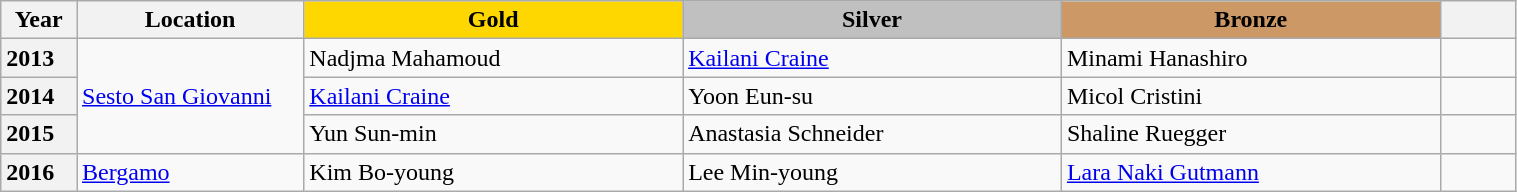<table class="wikitable unsortable" style="text-align:left; width:80%">
<tr>
<th scope="col" style="text-align:center; width:5%">Year</th>
<th scope="col" style="text-align:center; width:15%">Location</th>
<th scope="col" style="text-align:center; width:25%; background:gold">Gold</th>
<th scope="col" style="text-align:center; width:25%; background:silver">Silver</th>
<th scope="col" style="text-align:center; width:25%; background:#c96">Bronze</th>
<th scope="col" style="text-align:center; width:5%"></th>
</tr>
<tr>
<th scope="row" style="text-align:left">2013</th>
<td rowspan="3"><a href='#'>Sesto San Giovanni</a></td>
<td> Nadjma Mahamoud</td>
<td> <a href='#'>Kailani Craine</a></td>
<td> Minami Hanashiro</td>
<td></td>
</tr>
<tr>
<th scope="row" style="text-align:left">2014</th>
<td> <a href='#'>Kailani Craine</a></td>
<td> Yoon Eun-su</td>
<td> Micol Cristini</td>
<td></td>
</tr>
<tr>
<th scope="row" style="text-align:left">2015</th>
<td> Yun Sun-min</td>
<td> Anastasia Schneider</td>
<td> Shaline Ruegger</td>
<td></td>
</tr>
<tr>
<th scope="row" style="text-align:left">2016</th>
<td><a href='#'>Bergamo</a></td>
<td> Kim Bo-young</td>
<td> Lee Min-young</td>
<td> <a href='#'>Lara Naki Gutmann</a></td>
<td></td>
</tr>
</table>
